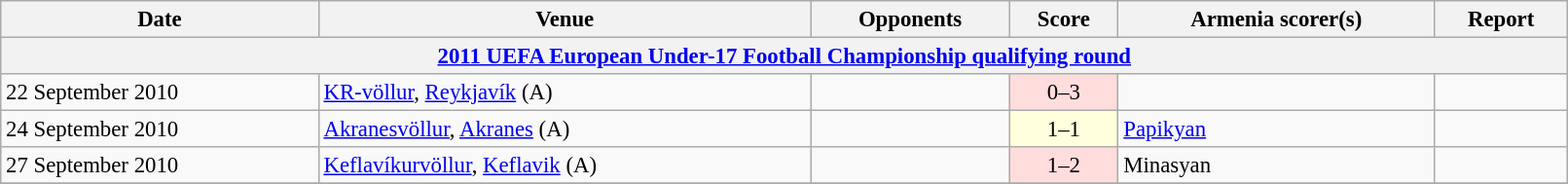<table class="wikitable" width=85%; style="font-size:95%;">
<tr>
<th>Date</th>
<th>Venue</th>
<th>Opponents</th>
<th>Score</th>
<th>Armenia scorer(s)</th>
<th>Report</th>
</tr>
<tr>
<th colspan=7><a href='#'>2011 UEFA European Under-17 Football Championship qualifying round</a></th>
</tr>
<tr>
<td>22 September 2010</td>
<td><a href='#'>KR-völlur</a>, <a href='#'>Reykjavík</a> (A)</td>
<td></td>
<td align=center bgcolor=ffdddd>0–3</td>
<td></td>
<td></td>
</tr>
<tr>
<td>24 September 2010</td>
<td><a href='#'>Akranesvöllur</a>, <a href='#'>Akranes</a> (A)</td>
<td></td>
<td align=center bgcolor=ffffdd>1–1</td>
<td><a href='#'>Papikyan</a></td>
<td></td>
</tr>
<tr>
<td>27 September 2010</td>
<td><a href='#'>Keflavíkurvöllur</a>, <a href='#'>Keflavik</a> (A)</td>
<td></td>
<td align=center bgcolor=ffdddd>1–2</td>
<td>Minasyan</td>
<td></td>
</tr>
<tr>
</tr>
</table>
